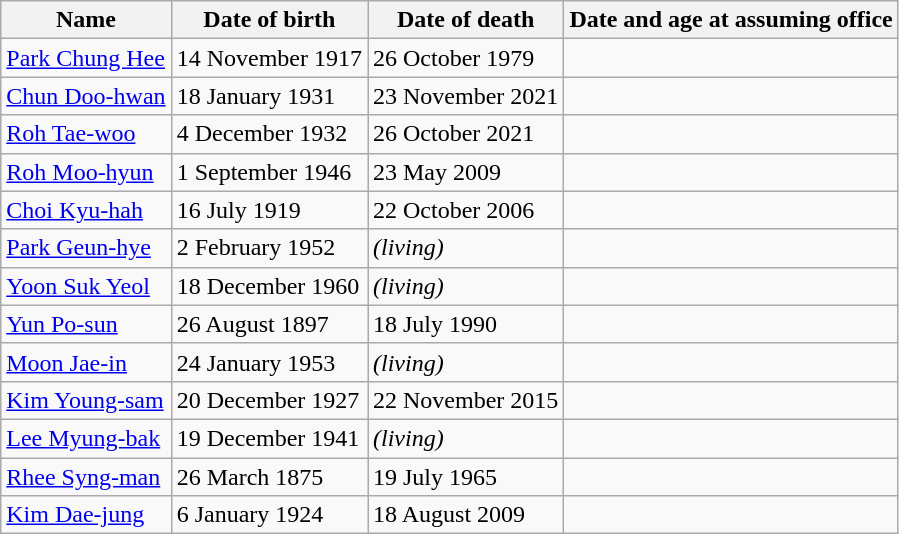<table class="wikitable">
<tr>
<th>Name</th>
<th>Date of birth</th>
<th>Date of death</th>
<th>Date and age at assuming office</th>
</tr>
<tr>
<td><a href='#'>Park Chung Hee</a></td>
<td>14 November 1917</td>
<td>26 October 1979</td>
<td></td>
</tr>
<tr>
<td><a href='#'>Chun Doo-hwan</a></td>
<td>18 January 1931</td>
<td>23 November 2021</td>
<td></td>
</tr>
<tr>
<td><a href='#'>Roh Tae-woo</a></td>
<td>4 December 1932</td>
<td>26 October 2021</td>
<td></td>
</tr>
<tr>
<td><a href='#'>Roh Moo-hyun</a></td>
<td>1 September 1946</td>
<td>23 May 2009</td>
<td></td>
</tr>
<tr>
<td><a href='#'>Choi Kyu-hah</a></td>
<td>16 July 1919</td>
<td>22 October 2006</td>
<td></td>
</tr>
<tr>
<td><a href='#'>Park Geun-hye</a></td>
<td>2 February 1952</td>
<td><em>(living)</em></td>
<td></td>
</tr>
<tr>
<td><a href='#'>Yoon Suk Yeol</a></td>
<td>18 December 1960</td>
<td><em>(living)</em></td>
<td></td>
</tr>
<tr>
<td><a href='#'>Yun Po-sun</a></td>
<td>26 August 1897</td>
<td>18 July 1990</td>
<td></td>
</tr>
<tr>
<td><a href='#'>Moon Jae-in</a></td>
<td>24 January 1953</td>
<td><em>(living)</em></td>
<td></td>
</tr>
<tr>
<td><a href='#'>Kim Young-sam</a></td>
<td>20 December 1927</td>
<td>22 November 2015</td>
<td></td>
</tr>
<tr>
<td><a href='#'>Lee Myung-bak</a></td>
<td>19 December 1941</td>
<td><em>(living)</em></td>
<td></td>
</tr>
<tr>
<td><a href='#'>Rhee Syng-man</a></td>
<td>26 March 1875</td>
<td>19 July 1965</td>
<td></td>
</tr>
<tr>
<td><a href='#'>Kim Dae-jung</a></td>
<td>6 January 1924</td>
<td>18 August 2009</td>
<td></td>
</tr>
</table>
